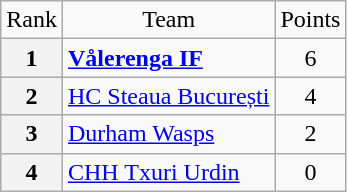<table class="wikitable" style="text-align: center;">
<tr>
<td>Rank</td>
<td>Team</td>
<td>Points</td>
</tr>
<tr>
<th>1</th>
<td style="text-align: left;"> <strong><a href='#'>Vålerenga IF</a></strong></td>
<td>6</td>
</tr>
<tr>
<th>2</th>
<td style="text-align: left;"> <a href='#'>HC Steaua București</a></td>
<td>4</td>
</tr>
<tr>
<th>3</th>
<td style="text-align: left;"> <a href='#'>Durham Wasps</a></td>
<td>2</td>
</tr>
<tr>
<th>4</th>
<td style="text-align: left;"> <a href='#'>CHH Txuri Urdin</a></td>
<td>0</td>
</tr>
</table>
